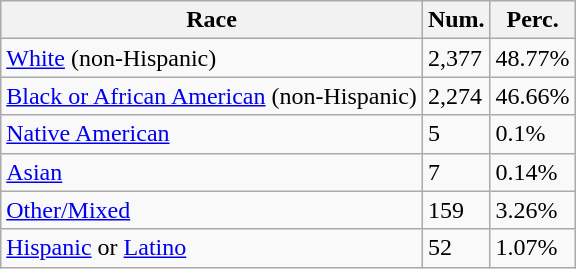<table class="wikitable">
<tr>
<th>Race</th>
<th>Num.</th>
<th>Perc.</th>
</tr>
<tr>
<td><a href='#'>White</a> (non-Hispanic)</td>
<td>2,377</td>
<td>48.77%</td>
</tr>
<tr>
<td><a href='#'>Black or African American</a> (non-Hispanic)</td>
<td>2,274</td>
<td>46.66%</td>
</tr>
<tr>
<td><a href='#'>Native American</a></td>
<td>5</td>
<td>0.1%</td>
</tr>
<tr>
<td><a href='#'>Asian</a></td>
<td>7</td>
<td>0.14%</td>
</tr>
<tr>
<td><a href='#'>Other/Mixed</a></td>
<td>159</td>
<td>3.26%</td>
</tr>
<tr>
<td><a href='#'>Hispanic</a> or <a href='#'>Latino</a></td>
<td>52</td>
<td>1.07%</td>
</tr>
</table>
